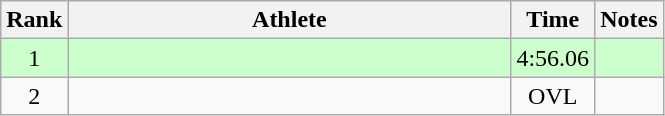<table class="wikitable" style="text-align:center">
<tr>
<th>Rank</th>
<th Style="width:18em">Athlete</th>
<th>Time</th>
<th>Notes</th>
</tr>
<tr style="background:#cfc">
<td>1</td>
<td style="text-align:left"></td>
<td>4:56.06</td>
<td></td>
</tr>
<tr>
<td>2</td>
<td style="text-align:left"></td>
<td>OVL</td>
<td></td>
</tr>
</table>
